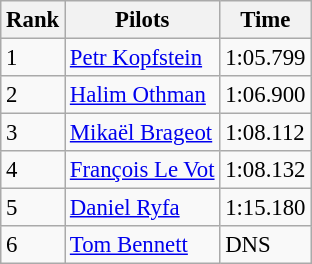<table class="wikitable sortable" style="font-size:95%" style="text-align:center">
<tr>
<th>Rank</th>
<th>Pilots</th>
<th>Time</th>
</tr>
<tr>
<td>1</td>
<td align="left"> <a href='#'>Petr Kopfstein</a></td>
<td>1:05.799</td>
</tr>
<tr>
<td>2</td>
<td align="left"> <a href='#'>Halim Othman</a></td>
<td>1:06.900</td>
</tr>
<tr>
<td>3</td>
<td align="left"> <a href='#'>Mikaël Brageot</a></td>
<td>1:08.112</td>
</tr>
<tr>
<td>4</td>
<td align="left"> <a href='#'>François Le Vot</a></td>
<td>1:08.132</td>
</tr>
<tr>
<td>5</td>
<td align="left"> <a href='#'>Daniel Ryfa</a></td>
<td>1:15.180</td>
</tr>
<tr>
<td>6</td>
<td align="left"> <a href='#'>Tom Bennett</a></td>
<td>DNS</td>
</tr>
</table>
